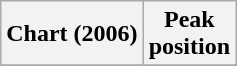<table class="wikitable plainrowheaders">
<tr>
<th>Chart (2006)</th>
<th>Peak<br>position</th>
</tr>
<tr>
</tr>
</table>
